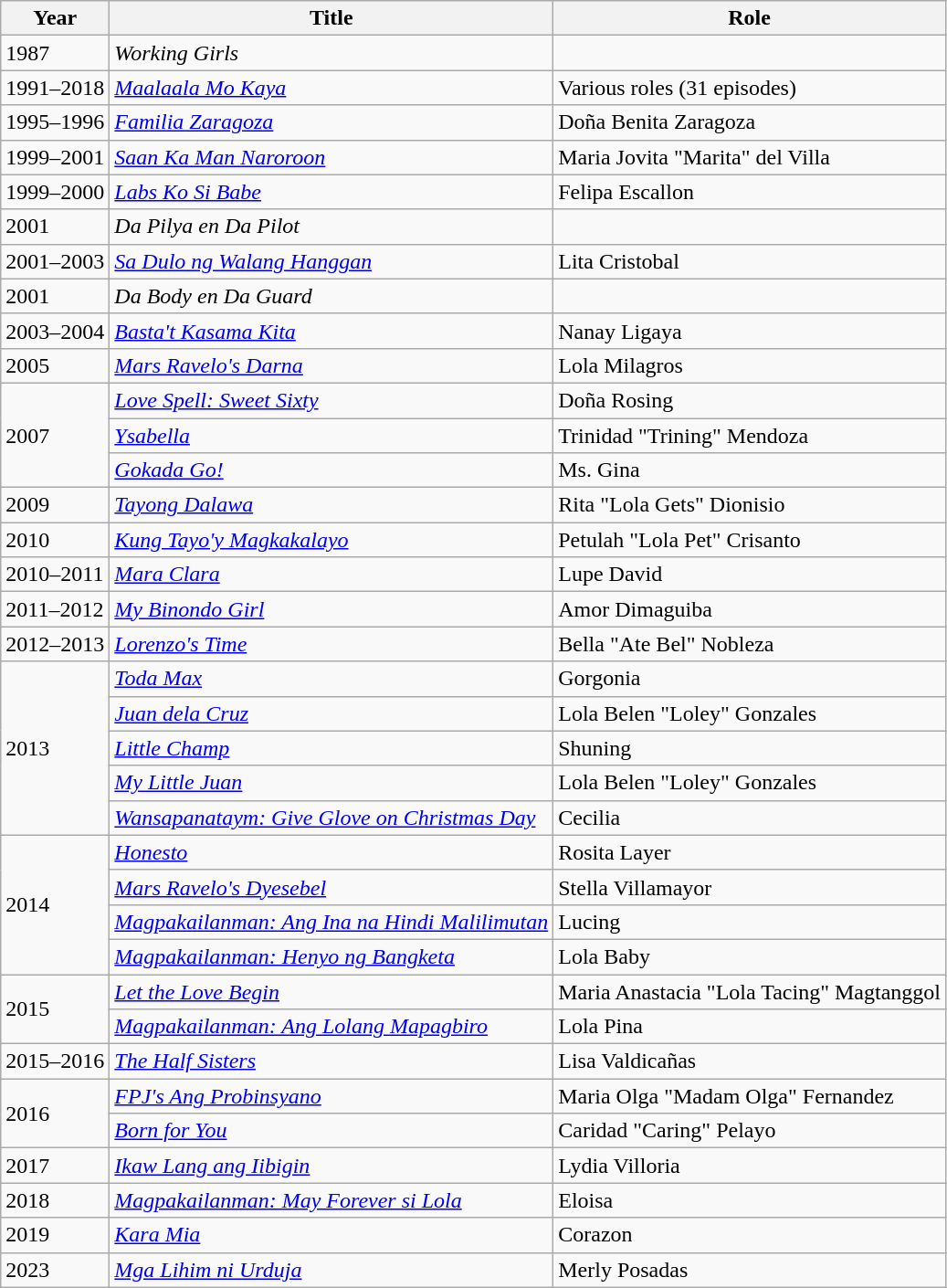<table class="wikitable sortable">
<tr>
<th>Year</th>
<th>Title</th>
<th>Role</th>
</tr>
<tr>
<td>1987</td>
<td><em>Working Girls</em></td>
<td></td>
</tr>
<tr>
<td>1991–2018</td>
<td><em><a href='#'>Maalaala Mo Kaya</a></em></td>
<td>Various roles (31 episodes)</td>
</tr>
<tr>
<td>1995–1996</td>
<td><em><a href='#'>Familia Zaragoza</a></em></td>
<td>Doña Benita Zaragoza</td>
</tr>
<tr>
<td>1999–2001</td>
<td><em><a href='#'>Saan Ka Man Naroroon</a></em></td>
<td>Maria Jovita "Marita" del Villa</td>
</tr>
<tr>
<td>1999–2000</td>
<td><em><a href='#'>Labs Ko Si Babe</a></em></td>
<td>Felipa Escallon</td>
</tr>
<tr>
<td>2001</td>
<td><em>Da Pilya en Da Pilot</em></td>
<td></td>
</tr>
<tr>
<td>2001–2003</td>
<td><em><a href='#'>Sa Dulo ng Walang Hanggan</a></em></td>
<td>Lita Cristobal</td>
</tr>
<tr>
<td>2001</td>
<td><em>Da Body en Da Guard</em></td>
<td></td>
</tr>
<tr>
<td>2003–2004</td>
<td><em><a href='#'>Basta't Kasama Kita</a></em></td>
<td>Nanay Ligaya</td>
</tr>
<tr>
<td>2005</td>
<td><em><a href='#'>Mars Ravelo's Darna</a></em></td>
<td>Lola Milagros</td>
</tr>
<tr>
<td rowspan="3">2007</td>
<td><em><a href='#'>Love Spell: Sweet Sixty</a></em></td>
<td>Doña Rosing</td>
</tr>
<tr>
<td><em><a href='#'>Ysabella</a></em></td>
<td>Trinidad "Trining" Mendoza</td>
</tr>
<tr>
<td><em><a href='#'>Gokada Go!</a></em></td>
<td>Ms. Gina</td>
</tr>
<tr>
<td>2009</td>
<td><em><a href='#'>Tayong Dalawa</a></em></td>
<td>Rita "Lola Gets" Dionisio</td>
</tr>
<tr>
<td>2010</td>
<td><em><a href='#'>Kung Tayo'y Magkakalayo</a></em></td>
<td>Petulah "Lola Pet" Crisanto</td>
</tr>
<tr>
<td>2010–2011</td>
<td><em><a href='#'>Mara Clara</a></em></td>
<td>Lupe David</td>
</tr>
<tr>
<td>2011–2012</td>
<td><em><a href='#'>My Binondo Girl</a></em></td>
<td>Amor Dimaguiba</td>
</tr>
<tr>
<td>2012–2013</td>
<td><em><a href='#'>Lorenzo's Time</a></em></td>
<td>Bella "Ate Bel" Nobleza</td>
</tr>
<tr>
<td rowspan="5">2013</td>
<td><em><a href='#'>Toda Max</a></em></td>
<td>Gorgonia</td>
</tr>
<tr>
<td><em><a href='#'>Juan dela Cruz</a></em></td>
<td>Lola Belen "Loley" Gonzales</td>
</tr>
<tr>
<td><em><a href='#'>Little Champ</a></em></td>
<td>Shuning</td>
</tr>
<tr>
<td><em><a href='#'>My Little Juan</a></em></td>
<td>Lola Belen "Loley" Gonzales</td>
</tr>
<tr>
<td><em><a href='#'>Wansapanataym: Give Glove on Christmas Day</a></em></td>
<td>Cecilia</td>
</tr>
<tr>
<td rowspan="4">2014</td>
<td><em><a href='#'>Honesto</a></em></td>
<td>Rosita Layer</td>
</tr>
<tr>
<td><em><a href='#'>Mars Ravelo's Dyesebel</a></em></td>
<td>Stella Villamayor</td>
</tr>
<tr>
<td><em><a href='#'>Magpakailanman: Ang Ina na Hindi Malilimutan</a></em></td>
<td>Lucing</td>
</tr>
<tr>
<td><em><a href='#'>Magpakailanman: Henyo ng Bangketa</a></em></td>
<td>Lola Baby</td>
</tr>
<tr>
<td rowspan="2">2015</td>
<td><em><a href='#'>Let the Love Begin</a></em></td>
<td>Maria Anastacia "Lola Tacing" Magtanggol</td>
</tr>
<tr>
<td><em><a href='#'> Magpakailanman: Ang Lolang Mapagbiro</a></em></td>
<td>Lola Pina</td>
</tr>
<tr>
<td>2015–2016</td>
<td><em><a href='#'>The Half Sisters</a></em></td>
<td>Lisa Valdicañas</td>
</tr>
<tr>
<td rowspan="2">2016</td>
<td><em><a href='#'>FPJ's Ang Probinsyano</a></em></td>
<td>Maria Olga "Madam Olga" Fernandez</td>
</tr>
<tr>
<td><em><a href='#'>Born for You</a></em></td>
<td>Caridad "Caring" Pelayo</td>
</tr>
<tr>
<td>2017</td>
<td><em><a href='#'>Ikaw Lang ang Iibigin</a></em></td>
<td>Lydia Villoria</td>
</tr>
<tr>
<td>2018</td>
<td><em><a href='#'> Magpakailanman: May Forever si Lola</a></em></td>
<td>Eloisa</td>
</tr>
<tr>
<td>2019</td>
<td><em><a href='#'>Kara Mia</a></em></td>
<td>Corazon</td>
</tr>
<tr>
<td>2023</td>
<td><em><a href='#'>Mga Lihim ni Urduja</a></em></td>
<td>Merly Posadas</td>
</tr>
</table>
